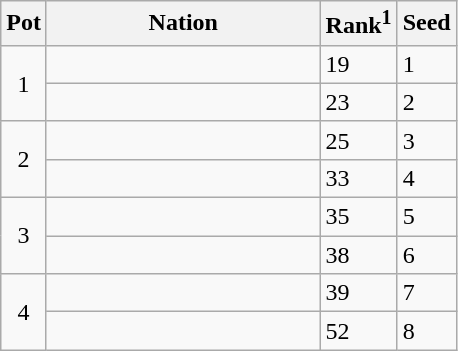<table class="wikitable">
<tr>
<th>Pot</th>
<th width="175">Nation</th>
<th>Rank<sup>1</sup></th>
<th>Seed</th>
</tr>
<tr>
<td rowspan=2 style="text-align:center;">1</td>
<td></td>
<td>19</td>
<td>1</td>
</tr>
<tr>
<td></td>
<td>23</td>
<td>2</td>
</tr>
<tr>
<td rowspan=2 style="text-align:center;">2</td>
<td></td>
<td>25</td>
<td>3</td>
</tr>
<tr>
<td></td>
<td>33</td>
<td>4</td>
</tr>
<tr>
<td rowspan=2 style="text-align:center;">3</td>
<td></td>
<td>35</td>
<td>5</td>
</tr>
<tr>
<td></td>
<td>38</td>
<td>6</td>
</tr>
<tr>
<td rowspan=2 style="text-align:center;">4</td>
<td></td>
<td>39</td>
<td>7</td>
</tr>
<tr>
<td></td>
<td>52</td>
<td>8</td>
</tr>
</table>
